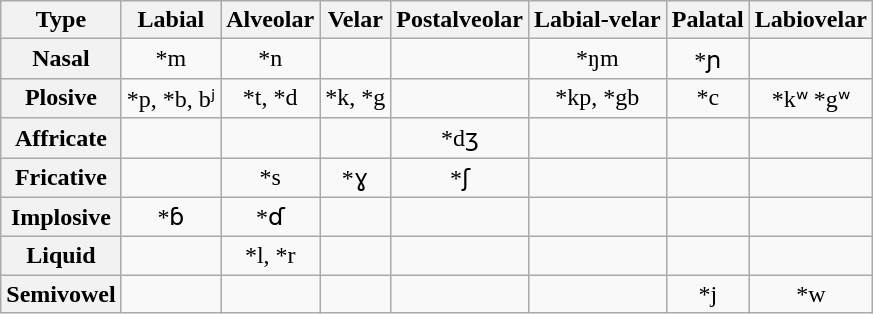<table class="wikitable" style="text-align:center">
<tr>
<th>Type</th>
<th>Labial</th>
<th>Alveolar</th>
<th>Velar</th>
<th>Postalveolar</th>
<th>Labial-velar</th>
<th>Palatal</th>
<th>Labiovelar</th>
</tr>
<tr>
<th>Nasal</th>
<td>*m</td>
<td>*n</td>
<td></td>
<td></td>
<td>*ŋm</td>
<td>*ɲ</td>
<td></td>
</tr>
<tr>
<th>Plosive</th>
<td>*p, *b, bʲ</td>
<td>*t, *d</td>
<td>*k, *g</td>
<td></td>
<td>*kp, *gb</td>
<td>*c</td>
<td>*kʷ *gʷ</td>
</tr>
<tr>
<th>Affricate</th>
<td></td>
<td></td>
<td></td>
<td>*dʒ</td>
<td></td>
<td></td>
<td></td>
</tr>
<tr>
<th>Fricative</th>
<td></td>
<td>*s</td>
<td>*ɣ</td>
<td>*ʃ</td>
<td></td>
<td></td>
<td></td>
</tr>
<tr>
<th>Implosive</th>
<td>*ɓ</td>
<td>*ɗ</td>
<td></td>
<td></td>
<td></td>
<td></td>
<td></td>
</tr>
<tr>
<th>Liquid</th>
<td></td>
<td>*l, *r</td>
<td></td>
<td></td>
<td></td>
<td></td>
<td></td>
</tr>
<tr>
<th>Semivowel</th>
<td></td>
<td></td>
<td></td>
<td></td>
<td></td>
<td>*j</td>
<td>*w</td>
</tr>
</table>
